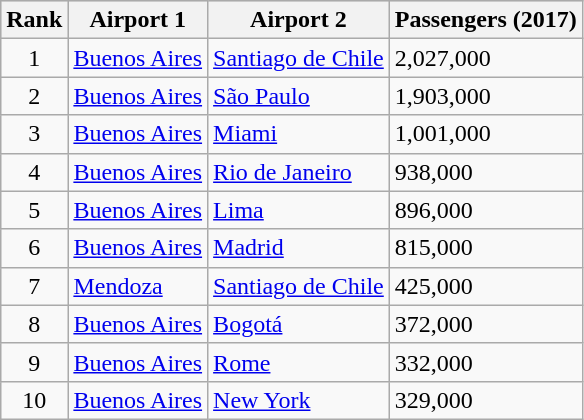<table class="wikitable sortable">
<tr style="background:lightgrey;">
<th>Rank</th>
<th>Airport 1</th>
<th>Airport 2</th>
<th>Passengers (2017)</th>
</tr>
<tr>
<td align=center>1</td>
<td> <a href='#'>Buenos Aires</a></td>
<td> <a href='#'>Santiago de Chile</a></td>
<td>2,027,000</td>
</tr>
<tr>
<td align=center>2</td>
<td> <a href='#'>Buenos Aires</a></td>
<td> <a href='#'>São Paulo</a></td>
<td>1,903,000</td>
</tr>
<tr>
<td align=center>3</td>
<td> <a href='#'>Buenos Aires</a></td>
<td> <a href='#'>Miami</a></td>
<td>1,001,000</td>
</tr>
<tr>
<td align=center>4</td>
<td> <a href='#'>Buenos Aires</a></td>
<td> <a href='#'>Rio de Janeiro</a></td>
<td>938,000</td>
</tr>
<tr>
<td align=center>5</td>
<td> <a href='#'>Buenos Aires</a></td>
<td> <a href='#'>Lima</a></td>
<td>896,000</td>
</tr>
<tr>
<td align=center>6</td>
<td> <a href='#'>Buenos Aires</a></td>
<td> <a href='#'>Madrid</a></td>
<td>815,000</td>
</tr>
<tr>
<td align=center>7</td>
<td> <a href='#'>Mendoza</a></td>
<td> <a href='#'>Santiago de Chile</a></td>
<td>425,000</td>
</tr>
<tr>
<td align=center>8</td>
<td> <a href='#'>Buenos Aires</a></td>
<td> <a href='#'>Bogotá</a></td>
<td>372,000</td>
</tr>
<tr>
<td align=center>9</td>
<td> <a href='#'>Buenos Aires</a></td>
<td> <a href='#'>Rome</a></td>
<td>332,000</td>
</tr>
<tr>
<td align=center>10</td>
<td> <a href='#'>Buenos Aires</a></td>
<td> <a href='#'>New York</a></td>
<td>329,000</td>
</tr>
</table>
